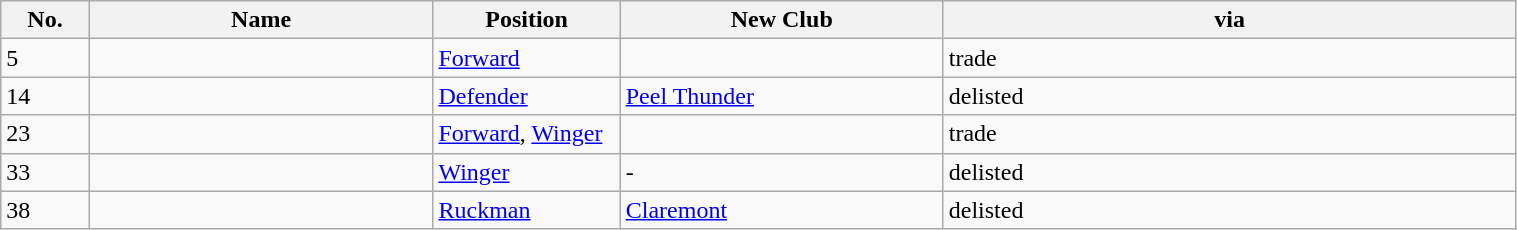<table class="wikitable sortable" style="width:80%;">
<tr>
<th width="1%">No.</th>
<th width="6%">Name</th>
<th width="2%">Position</th>
<th width="5%">New Club</th>
<th width="10%">via</th>
</tr>
<tr>
<td align="left">5</td>
<td></td>
<td><a href='#'>Forward</a></td>
<td></td>
<td>trade</td>
</tr>
<tr>
<td align="left">14</td>
<td></td>
<td><a href='#'>Defender</a></td>
<td><a href='#'>Peel Thunder</a></td>
<td>delisted</td>
</tr>
<tr>
<td align="left">23</td>
<td></td>
<td><a href='#'>Forward</a>, <a href='#'>Winger</a></td>
<td></td>
<td>trade</td>
</tr>
<tr>
<td align="left">33</td>
<td></td>
<td><a href='#'>Winger</a></td>
<td>-</td>
<td>delisted</td>
</tr>
<tr>
<td align="left">38</td>
<td></td>
<td><a href='#'>Ruckman</a></td>
<td><a href='#'>Claremont</a></td>
<td>delisted</td>
</tr>
</table>
